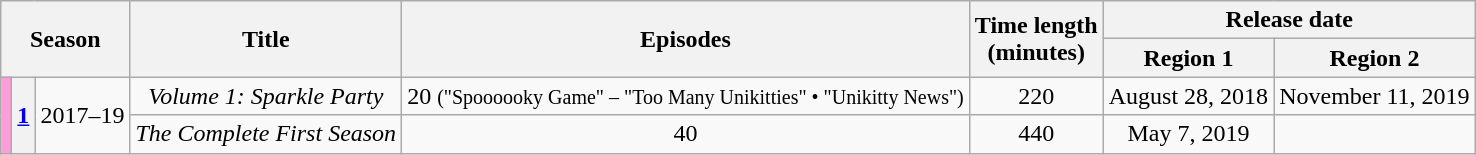<table class="wikitable" style="text-align: center">
<tr>
<th colspan=3 rowspan=2>Season</th>
<th rowspan=2>Title</th>
<th rowspan=2>Episodes</th>
<th rowspan=2>Time length<br>(minutes)</th>
<th colspan=2>Release date</th>
</tr>
<tr>
<th>Region 1</th>
<th>Region 2</th>
</tr>
<tr>
<th rowspan=2 style="background:#FF9DDA"></th>
<th rowspan=2><a href='#'>1</a></th>
<td rowspan=2>2017–19</td>
<td><em>Volume 1: Sparkle Party</em></td>
<td>20 <small>("Spoooooky Game" – "Too Many Unikitties" • "Unikitty News")</small></td>
<td>220</td>
<td>August 28, 2018</td>
<td>November 11, 2019</td>
</tr>
<tr>
<td><em>The Complete First Season</em></td>
<td>40</td>
<td>440</td>
<td>May 7, 2019</td>
<td></td>
</tr>
</table>
